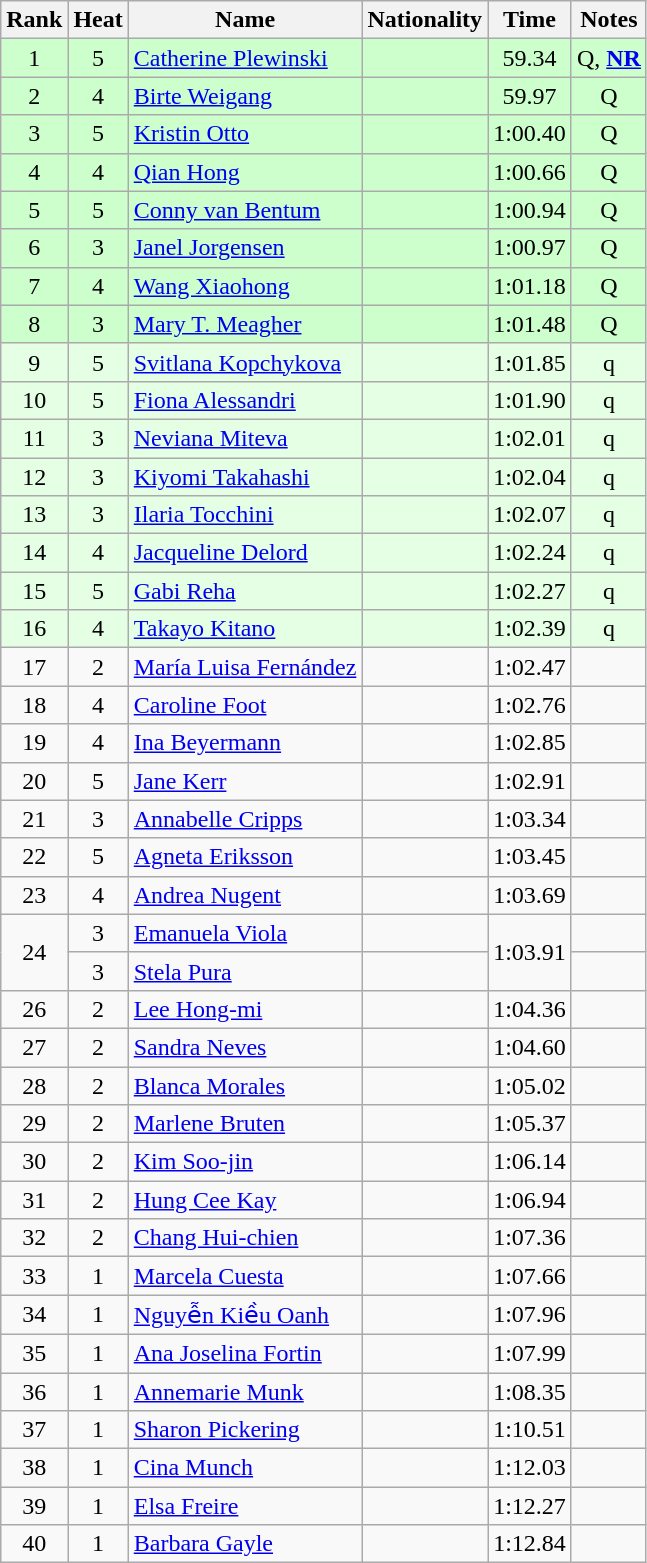<table class="wikitable sortable" style="text-align:center">
<tr>
<th>Rank</th>
<th>Heat</th>
<th>Name</th>
<th>Nationality</th>
<th>Time</th>
<th>Notes</th>
</tr>
<tr bgcolor=#cfc>
<td>1</td>
<td>5</td>
<td align=left><a href='#'>Catherine Plewinski</a></td>
<td align=left></td>
<td>59.34</td>
<td>Q, <strong><a href='#'>NR</a></strong></td>
</tr>
<tr bgcolor=#cfc>
<td>2</td>
<td>4</td>
<td align=left><a href='#'>Birte Weigang</a></td>
<td align=left></td>
<td>59.97</td>
<td>Q</td>
</tr>
<tr bgcolor=#cfc>
<td>3</td>
<td>5</td>
<td align=left><a href='#'>Kristin Otto</a></td>
<td align=left></td>
<td>1:00.40</td>
<td>Q</td>
</tr>
<tr bgcolor=#cfc>
<td>4</td>
<td>4</td>
<td align=left><a href='#'>Qian Hong</a></td>
<td align=left></td>
<td>1:00.66</td>
<td>Q</td>
</tr>
<tr bgcolor=#cfc>
<td>5</td>
<td>5</td>
<td align=left><a href='#'>Conny van Bentum</a></td>
<td align=left></td>
<td>1:00.94</td>
<td>Q</td>
</tr>
<tr bgcolor=#cfc>
<td>6</td>
<td>3</td>
<td align=left><a href='#'>Janel Jorgensen</a></td>
<td align=left></td>
<td>1:00.97</td>
<td>Q</td>
</tr>
<tr bgcolor=#cfc>
<td>7</td>
<td>4</td>
<td align=left><a href='#'>Wang Xiaohong</a></td>
<td align=left></td>
<td>1:01.18</td>
<td>Q</td>
</tr>
<tr bgcolor=#cfc>
<td>8</td>
<td>3</td>
<td align=left><a href='#'>Mary T. Meagher</a></td>
<td align=left></td>
<td>1:01.48</td>
<td>Q</td>
</tr>
<tr bgcolor=e5ffe5>
<td>9</td>
<td>5</td>
<td align=left><a href='#'>Svitlana Kopchykova</a></td>
<td align=left></td>
<td>1:01.85</td>
<td>q</td>
</tr>
<tr bgcolor=e5ffe5>
<td>10</td>
<td>5</td>
<td align=left><a href='#'>Fiona Alessandri</a></td>
<td align=left></td>
<td>1:01.90</td>
<td>q</td>
</tr>
<tr bgcolor=e5ffe5>
<td>11</td>
<td>3</td>
<td align=left><a href='#'>Neviana Miteva</a></td>
<td align=left></td>
<td>1:02.01</td>
<td>q</td>
</tr>
<tr bgcolor=e5ffe5>
<td>12</td>
<td>3</td>
<td align=left><a href='#'>Kiyomi Takahashi</a></td>
<td align=left></td>
<td>1:02.04</td>
<td>q</td>
</tr>
<tr bgcolor=e5ffe5>
<td>13</td>
<td>3</td>
<td align=left><a href='#'>Ilaria Tocchini</a></td>
<td align=left></td>
<td>1:02.07</td>
<td>q</td>
</tr>
<tr bgcolor=e5ffe5>
<td>14</td>
<td>4</td>
<td align=left><a href='#'>Jacqueline Delord</a></td>
<td align=left></td>
<td>1:02.24</td>
<td>q</td>
</tr>
<tr bgcolor=e5ffe5>
<td>15</td>
<td>5</td>
<td align=left><a href='#'>Gabi Reha</a></td>
<td align=left></td>
<td>1:02.27</td>
<td>q</td>
</tr>
<tr bgcolor=e5ffe5>
<td>16</td>
<td>4</td>
<td align=left><a href='#'>Takayo Kitano</a></td>
<td align=left></td>
<td>1:02.39</td>
<td>q</td>
</tr>
<tr>
<td>17</td>
<td>2</td>
<td align=left><a href='#'>María Luisa Fernández</a></td>
<td align=left></td>
<td>1:02.47</td>
<td></td>
</tr>
<tr>
<td>18</td>
<td>4</td>
<td align=left><a href='#'>Caroline Foot</a></td>
<td align=left></td>
<td>1:02.76</td>
<td></td>
</tr>
<tr>
<td>19</td>
<td>4</td>
<td align=left><a href='#'>Ina Beyermann</a></td>
<td align=left></td>
<td>1:02.85</td>
<td></td>
</tr>
<tr>
<td>20</td>
<td>5</td>
<td align=left><a href='#'>Jane Kerr</a></td>
<td align=left></td>
<td>1:02.91</td>
<td></td>
</tr>
<tr>
<td>21</td>
<td>3</td>
<td align=left><a href='#'>Annabelle Cripps</a></td>
<td align=left></td>
<td>1:03.34</td>
<td></td>
</tr>
<tr>
<td>22</td>
<td>5</td>
<td align=left><a href='#'>Agneta Eriksson</a></td>
<td align=left></td>
<td>1:03.45</td>
<td></td>
</tr>
<tr>
<td>23</td>
<td>4</td>
<td align=left><a href='#'>Andrea Nugent</a></td>
<td align=left></td>
<td>1:03.69</td>
<td></td>
</tr>
<tr>
<td rowspan=2>24</td>
<td>3</td>
<td align=left><a href='#'>Emanuela Viola</a></td>
<td align=left></td>
<td rowspan=2>1:03.91</td>
<td></td>
</tr>
<tr>
<td>3</td>
<td align=left><a href='#'>Stela Pura</a></td>
<td align=left></td>
<td></td>
</tr>
<tr>
<td>26</td>
<td>2</td>
<td align=left><a href='#'>Lee Hong-mi</a></td>
<td align=left></td>
<td>1:04.36</td>
<td></td>
</tr>
<tr>
<td>27</td>
<td>2</td>
<td align=left><a href='#'>Sandra Neves</a></td>
<td align=left></td>
<td>1:04.60</td>
<td></td>
</tr>
<tr>
<td>28</td>
<td>2</td>
<td align=left><a href='#'>Blanca Morales</a></td>
<td align=left></td>
<td>1:05.02</td>
<td></td>
</tr>
<tr>
<td>29</td>
<td>2</td>
<td align=left><a href='#'>Marlene Bruten</a></td>
<td align=left></td>
<td>1:05.37</td>
<td></td>
</tr>
<tr>
<td>30</td>
<td>2</td>
<td align=left><a href='#'>Kim Soo-jin</a></td>
<td align=left></td>
<td>1:06.14</td>
<td></td>
</tr>
<tr>
<td>31</td>
<td>2</td>
<td align=left><a href='#'>Hung Cee Kay</a></td>
<td align=left></td>
<td>1:06.94</td>
<td></td>
</tr>
<tr>
<td>32</td>
<td>2</td>
<td align=left><a href='#'>Chang Hui-chien</a></td>
<td align=left></td>
<td>1:07.36</td>
<td></td>
</tr>
<tr>
<td>33</td>
<td>1</td>
<td align=left><a href='#'>Marcela Cuesta</a></td>
<td align=left></td>
<td>1:07.66</td>
<td></td>
</tr>
<tr>
<td>34</td>
<td>1</td>
<td align=left><a href='#'>Nguyễn Kiều Oanh</a></td>
<td align=left></td>
<td>1:07.96</td>
<td></td>
</tr>
<tr>
<td>35</td>
<td>1</td>
<td align=left><a href='#'>Ana Joselina Fortin</a></td>
<td align=left></td>
<td>1:07.99</td>
<td></td>
</tr>
<tr>
<td>36</td>
<td>1</td>
<td align=left><a href='#'>Annemarie Munk</a></td>
<td align=left></td>
<td>1:08.35</td>
<td></td>
</tr>
<tr>
<td>37</td>
<td>1</td>
<td align=left><a href='#'>Sharon Pickering</a></td>
<td align=left></td>
<td>1:10.51</td>
<td></td>
</tr>
<tr>
<td>38</td>
<td>1</td>
<td align=left><a href='#'>Cina Munch</a></td>
<td align=left></td>
<td>1:12.03</td>
<td></td>
</tr>
<tr>
<td>39</td>
<td>1</td>
<td align=left><a href='#'>Elsa Freire</a></td>
<td align=left></td>
<td>1:12.27</td>
<td></td>
</tr>
<tr>
<td>40</td>
<td>1</td>
<td align=left><a href='#'>Barbara Gayle</a></td>
<td align=left></td>
<td>1:12.84</td>
<td></td>
</tr>
</table>
